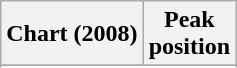<table class="wikitable sortable plainrowheaders">
<tr>
<th>Chart (2008)</th>
<th>Peak<br>position</th>
</tr>
<tr>
</tr>
<tr>
</tr>
<tr>
</tr>
<tr>
</tr>
</table>
